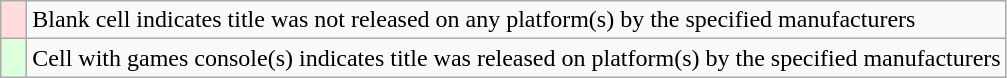<table class="wikitable">
<tr>
<th scope="row"  style="width:10px; background:#fdd;"></th>
<td>Blank cell indicates title was not released on any platform(s) by the specified manufacturers</td>
</tr>
<tr>
<th scope="row"  style="width:10px; background:#dfd;"></th>
<td>Cell with games console(s) indicates title was released on platform(s) by the specified manufacturers</td>
</tr>
</table>
